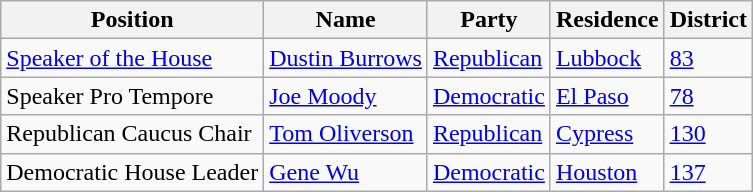<table class=wikitable>
<tr>
<th>Position</th>
<th>Name</th>
<th>Party</th>
<th>Residence</th>
<th>District</th>
</tr>
<tr>
<td><a href='#'>Speaker of the House</a></td>
<td><a href='#'>Dustin Burrows</a></td>
<td><a href='#'>Republican</a></td>
<td><a href='#'>Lubbock</a></td>
<td><a href='#'>83</a></td>
</tr>
<tr>
<td>Speaker Pro Tempore</td>
<td><a href='#'>Joe Moody</a></td>
<td><a href='#'>Democratic</a></td>
<td><a href='#'>El Paso</a></td>
<td><a href='#'>78</a></td>
</tr>
<tr>
<td>Republican Caucus Chair</td>
<td><a href='#'>Tom Oliverson</a></td>
<td><a href='#'>Republican</a></td>
<td><a href='#'>Cypress</a></td>
<td><a href='#'>130</a></td>
</tr>
<tr>
<td>Democratic House Leader</td>
<td><a href='#'>Gene Wu</a></td>
<td><a href='#'>Democratic</a></td>
<td><a href='#'>Houston</a></td>
<td><a href='#'>137</a></td>
</tr>
</table>
